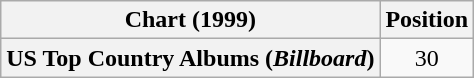<table class="wikitable plainrowheaders" style="text-align:center">
<tr>
<th scope="col">Chart (1999)</th>
<th scope="col">Position</th>
</tr>
<tr>
<th scope="row">US Top Country Albums (<em>Billboard</em>)</th>
<td>30</td>
</tr>
</table>
